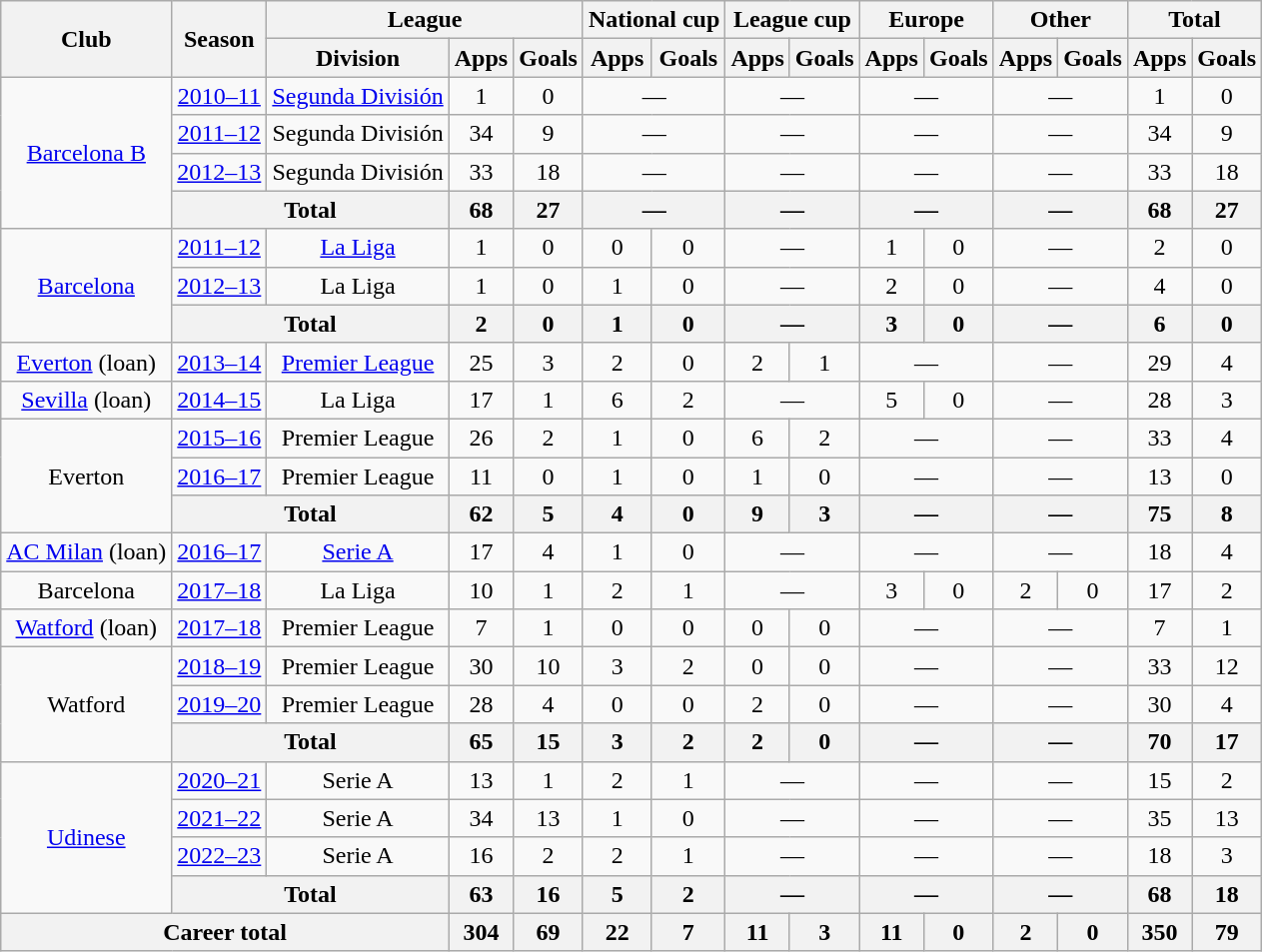<table class="wikitable" style="text-align:center">
<tr>
<th rowspan="2">Club</th>
<th rowspan="2">Season</th>
<th colspan="3">League</th>
<th colspan="2">National cup</th>
<th colspan="2">League cup</th>
<th colspan="2">Europe</th>
<th colspan="2">Other</th>
<th colspan="2">Total</th>
</tr>
<tr>
<th>Division</th>
<th>Apps</th>
<th>Goals</th>
<th>Apps</th>
<th>Goals</th>
<th>Apps</th>
<th>Goals</th>
<th>Apps</th>
<th>Goals</th>
<th>Apps</th>
<th>Goals</th>
<th>Apps</th>
<th>Goals</th>
</tr>
<tr>
<td rowspan="4"><a href='#'>Barcelona B</a></td>
<td><a href='#'>2010–11</a></td>
<td><a href='#'>Segunda División</a></td>
<td>1</td>
<td>0</td>
<td colspan=2>—</td>
<td colspan=2>—</td>
<td colspan=2>—</td>
<td colspan=2>—</td>
<td>1</td>
<td>0</td>
</tr>
<tr>
<td><a href='#'>2011–12</a></td>
<td>Segunda División</td>
<td>34</td>
<td>9</td>
<td colspan=2>—</td>
<td colspan=2>—</td>
<td colspan=2>—</td>
<td colspan=2>—</td>
<td>34</td>
<td>9</td>
</tr>
<tr>
<td><a href='#'>2012–13</a></td>
<td>Segunda División</td>
<td>33</td>
<td>18</td>
<td colspan=2>—</td>
<td colspan=2>—</td>
<td colspan=2>—</td>
<td colspan=2>—</td>
<td>33</td>
<td>18</td>
</tr>
<tr>
<th colspan="2">Total</th>
<th>68</th>
<th>27</th>
<th colspan=2>—</th>
<th colspan=2>—</th>
<th colspan=2>—</th>
<th colspan=2>—</th>
<th>68</th>
<th>27</th>
</tr>
<tr>
<td rowspan="3"><a href='#'>Barcelona</a></td>
<td><a href='#'>2011–12</a></td>
<td><a href='#'>La Liga</a></td>
<td>1</td>
<td>0</td>
<td>0</td>
<td>0</td>
<td colspan=2>—</td>
<td>1</td>
<td>0</td>
<td colspan="2">—</td>
<td>2</td>
<td>0</td>
</tr>
<tr>
<td><a href='#'>2012–13</a></td>
<td>La Liga</td>
<td>1</td>
<td>0</td>
<td>1</td>
<td>0</td>
<td colspan=2>—</td>
<td>2</td>
<td>0</td>
<td colspan="2">—</td>
<td>4</td>
<td>0</td>
</tr>
<tr>
<th colspan="2">Total</th>
<th>2</th>
<th>0</th>
<th>1</th>
<th>0</th>
<th colspan="2">—</th>
<th>3</th>
<th>0</th>
<th colspan="2">—</th>
<th>6</th>
<th>0</th>
</tr>
<tr>
<td><a href='#'>Everton</a> (loan)</td>
<td><a href='#'>2013–14</a></td>
<td><a href='#'>Premier League</a></td>
<td>25</td>
<td>3</td>
<td>2</td>
<td>0</td>
<td>2</td>
<td>1</td>
<td colspan="2">—</td>
<td colspan="2">—</td>
<td>29</td>
<td>4</td>
</tr>
<tr>
<td><a href='#'>Sevilla</a> (loan)</td>
<td><a href='#'>2014–15</a></td>
<td>La Liga</td>
<td>17</td>
<td>1</td>
<td>6</td>
<td>2</td>
<td colspan=2>—</td>
<td>5</td>
<td>0</td>
<td colspan=2>—</td>
<td>28</td>
<td>3</td>
</tr>
<tr>
<td rowspan="3">Everton</td>
<td><a href='#'>2015–16</a></td>
<td>Premier League</td>
<td>26</td>
<td>2</td>
<td>1</td>
<td>0</td>
<td>6</td>
<td>2</td>
<td colspan="2">—</td>
<td colspan="2">—</td>
<td>33</td>
<td>4</td>
</tr>
<tr>
<td><a href='#'>2016–17</a></td>
<td>Premier League</td>
<td>11</td>
<td>0</td>
<td>1</td>
<td>0</td>
<td>1</td>
<td>0</td>
<td colspan="2">—</td>
<td colspan="2">—</td>
<td>13</td>
<td>0</td>
</tr>
<tr>
<th colspan="2">Total</th>
<th>62</th>
<th>5</th>
<th>4</th>
<th>0</th>
<th>9</th>
<th>3</th>
<th colspan="2">—</th>
<th colspan="2">—</th>
<th>75</th>
<th>8</th>
</tr>
<tr>
<td><a href='#'>AC Milan</a> (loan)</td>
<td><a href='#'>2016–17</a></td>
<td><a href='#'>Serie A</a></td>
<td>17</td>
<td>4</td>
<td>1</td>
<td>0</td>
<td colspan="2">—</td>
<td colspan="2">—</td>
<td colspan="2">—</td>
<td>18</td>
<td>4</td>
</tr>
<tr>
<td>Barcelona</td>
<td><a href='#'>2017–18</a></td>
<td>La Liga</td>
<td>10</td>
<td>1</td>
<td>2</td>
<td>1</td>
<td colspan="2">—</td>
<td>3</td>
<td>0</td>
<td>2</td>
<td>0</td>
<td>17</td>
<td>2</td>
</tr>
<tr>
<td><a href='#'>Watford</a> (loan)</td>
<td><a href='#'>2017–18</a></td>
<td>Premier League</td>
<td>7</td>
<td>1</td>
<td>0</td>
<td>0</td>
<td>0</td>
<td>0</td>
<td colspan="2">—</td>
<td colspan="2">—</td>
<td>7</td>
<td>1</td>
</tr>
<tr>
<td rowspan="3">Watford</td>
<td><a href='#'>2018–19</a></td>
<td>Premier League</td>
<td>30</td>
<td>10</td>
<td>3</td>
<td>2</td>
<td>0</td>
<td>0</td>
<td colspan="2">—</td>
<td colspan="2">—</td>
<td>33</td>
<td>12</td>
</tr>
<tr>
<td><a href='#'>2019–20</a></td>
<td>Premier League</td>
<td>28</td>
<td>4</td>
<td>0</td>
<td>0</td>
<td>2</td>
<td>0</td>
<td colspan="2">—</td>
<td colspan="2">—</td>
<td>30</td>
<td>4</td>
</tr>
<tr>
<th colspan="2">Total</th>
<th>65</th>
<th>15</th>
<th>3</th>
<th>2</th>
<th>2</th>
<th>0</th>
<th colspan="2">—</th>
<th colspan="2">—</th>
<th>70</th>
<th>17</th>
</tr>
<tr>
<td rowspan="4"><a href='#'>Udinese</a></td>
<td><a href='#'>2020–21</a></td>
<td>Serie A</td>
<td>13</td>
<td>1</td>
<td>2</td>
<td>1</td>
<td colspan=2>—</td>
<td colspan=2>—</td>
<td colspan=2>—</td>
<td>15</td>
<td>2</td>
</tr>
<tr>
<td><a href='#'>2021–22</a></td>
<td>Serie A</td>
<td>34</td>
<td>13</td>
<td>1</td>
<td>0</td>
<td colspan=2>—</td>
<td colspan=2>—</td>
<td colspan=2>—</td>
<td>35</td>
<td>13</td>
</tr>
<tr>
<td><a href='#'>2022–23</a></td>
<td>Serie A</td>
<td>16</td>
<td>2</td>
<td>2</td>
<td>1</td>
<td colspan="2">—</td>
<td colspan="2">—</td>
<td colspan="2">—</td>
<td>18</td>
<td>3</td>
</tr>
<tr>
<th colspan="2">Total</th>
<th>63</th>
<th>16</th>
<th>5</th>
<th>2</th>
<th colspan="2">—</th>
<th colspan="2">—</th>
<th colspan="2">—</th>
<th>68</th>
<th>18</th>
</tr>
<tr>
<th colspan="3">Career total</th>
<th>304</th>
<th>69</th>
<th>22</th>
<th>7</th>
<th>11</th>
<th>3</th>
<th>11</th>
<th>0</th>
<th>2</th>
<th>0</th>
<th>350</th>
<th>79</th>
</tr>
</table>
